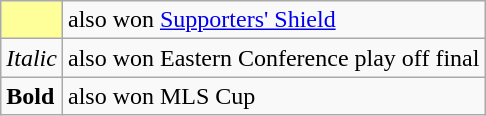<table class="wikitable">
<tr>
<td bgcolor="#FFFF99"></td>
<td>also won <a href='#'>Supporters' Shield</a></td>
</tr>
<tr>
<td><em>Italic</em></td>
<td>also won Eastern Conference play off final</td>
</tr>
<tr>
<td><strong>Bold</strong></td>
<td>also won MLS Cup</td>
</tr>
</table>
